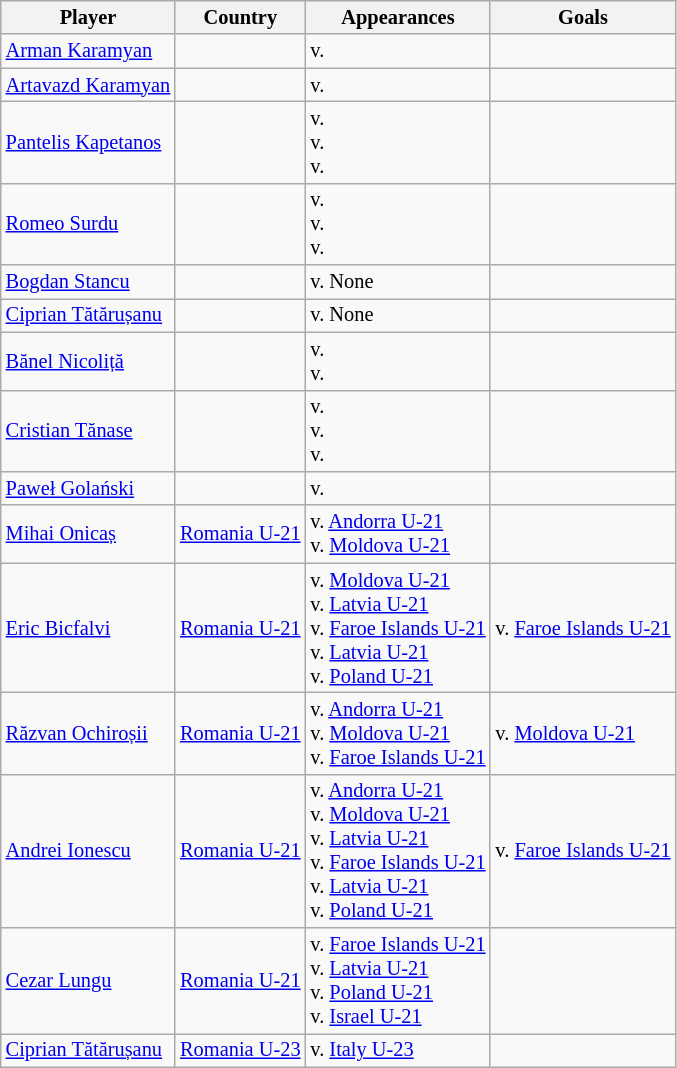<table class="wikitable collapsible" style="font-size: 85%">
<tr>
<th>Player</th>
<th>Country</th>
<th>Appearances</th>
<th>Goals</th>
</tr>
<tr>
<td><a href='#'>Arman Karamyan</a></td>
<td></td>
<td>v. </td>
<td></td>
</tr>
<tr>
<td><a href='#'>Artavazd Karamyan</a></td>
<td></td>
<td>v. </td>
<td></td>
</tr>
<tr>
<td><a href='#'>Pantelis Kapetanos</a></td>
<td></td>
<td>v.  <br> v.  <br> v. </td>
<td></td>
</tr>
<tr>
<td><a href='#'>Romeo Surdu</a></td>
<td></td>
<td>v.  <br> v.  <br> v. </td>
<td></td>
</tr>
<tr>
<td><a href='#'>Bogdan Stancu</a></td>
<td></td>
<td>v. None</td>
<td></td>
</tr>
<tr>
<td><a href='#'>Ciprian Tătărușanu</a></td>
<td></td>
<td>v. None</td>
<td></td>
</tr>
<tr>
<td><a href='#'>Bănel Nicoliță</a></td>
<td></td>
<td>v.  <br> v. </td>
<td></td>
</tr>
<tr>
<td><a href='#'>Cristian Tănase</a></td>
<td></td>
<td>v.  <br> v.  <br> v. </td>
<td></td>
</tr>
<tr>
<td><a href='#'>Paweł Golański</a></td>
<td></td>
<td>v. </td>
<td></td>
</tr>
<tr>
<td><a href='#'>Mihai Onicaș</a></td>
<td> <a href='#'>Romania U-21</a></td>
<td>v.  <a href='#'>Andorra U-21</a> <br> v.  <a href='#'>Moldova U-21</a></td>
<td></td>
</tr>
<tr>
<td><a href='#'>Eric Bicfalvi</a></td>
<td> <a href='#'>Romania U-21</a></td>
<td>v.  <a href='#'>Moldova U-21</a> <br> v.  <a href='#'>Latvia U-21</a> <br> v.  <a href='#'>Faroe Islands U-21</a> <br> v.  <a href='#'>Latvia U-21</a> <br> v.  <a href='#'>Poland U-21</a></td>
<td>v.  <a href='#'>Faroe Islands U-21</a></td>
</tr>
<tr>
<td><a href='#'>Răzvan Ochiroșii</a></td>
<td> <a href='#'>Romania U-21</a></td>
<td>v.  <a href='#'>Andorra U-21</a> <br> v.  <a href='#'>Moldova U-21</a> <br> v.  <a href='#'>Faroe Islands U-21</a></td>
<td>v.  <a href='#'>Moldova U-21</a></td>
</tr>
<tr>
<td><a href='#'>Andrei Ionescu</a></td>
<td> <a href='#'>Romania U-21</a></td>
<td>v.  <a href='#'>Andorra U-21</a> <br> v.  <a href='#'>Moldova U-21</a> <br> v.  <a href='#'>Latvia U-21</a> <br> v.  <a href='#'>Faroe Islands U-21</a> <br> v.  <a href='#'>Latvia U-21</a> <br> v.  <a href='#'>Poland U-21</a></td>
<td>v.  <a href='#'>Faroe Islands U-21</a></td>
</tr>
<tr>
<td><a href='#'>Cezar Lungu</a></td>
<td> <a href='#'>Romania U-21</a></td>
<td>v.  <a href='#'>Faroe Islands U-21</a> <br> v.  <a href='#'>Latvia U-21</a> <br> v.  <a href='#'>Poland U-21</a> <br> v.  <a href='#'>Israel U-21</a></td>
<td></td>
</tr>
<tr>
<td><a href='#'>Ciprian Tătărușanu</a></td>
<td> <a href='#'>Romania U-23</a></td>
<td>v.  <a href='#'>Italy U-23</a></td>
<td></td>
</tr>
</table>
